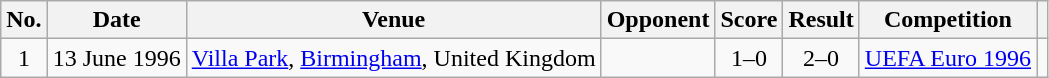<table class="wikitable sortable">
<tr>
<th scope="col">No.</th>
<th scope="col">Date</th>
<th scope="col">Venue</th>
<th scope="col">Opponent</th>
<th scope="col">Score</th>
<th scope="col">Result</th>
<th scope="col">Competition</th>
<th scope="col" class="unsortable"></th>
</tr>
<tr>
<td align="center">1</td>
<td>13 June 1996</td>
<td><a href='#'>Villa Park</a>, <a href='#'>Birmingham</a>, United Kingdom</td>
<td></td>
<td align="center">1–0</td>
<td align="center">2–0</td>
<td><a href='#'>UEFA Euro 1996</a></td>
<td></td>
</tr>
</table>
